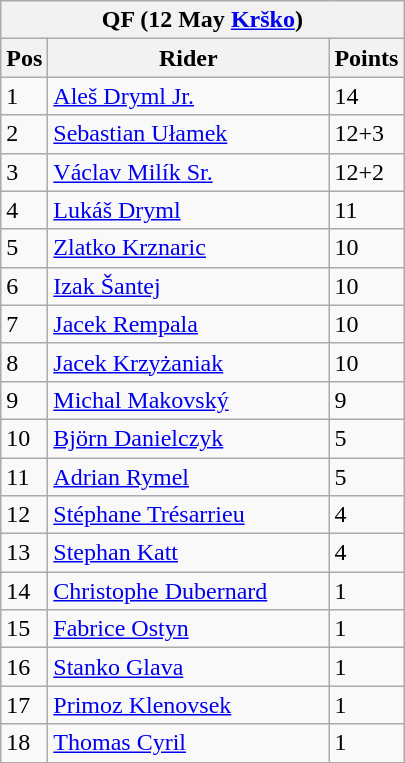<table class="wikitable">
<tr>
<th colspan="6">QF (12 May  <a href='#'>Krško</a>)</th>
</tr>
<tr>
<th width=20>Pos</th>
<th width=180>Rider</th>
<th width=40>Points</th>
</tr>
<tr>
<td>1</td>
<td style="text-align:left;"> <a href='#'>Aleš Dryml Jr.</a></td>
<td>14</td>
</tr>
<tr>
<td>2</td>
<td style="text-align:left;"> <a href='#'>Sebastian Ułamek</a></td>
<td>12+3</td>
</tr>
<tr>
<td>3</td>
<td style="text-align:left;"> <a href='#'>Václav Milík Sr.</a></td>
<td>12+2</td>
</tr>
<tr>
<td>4</td>
<td style="text-align:left;"> <a href='#'>Lukáš Dryml</a></td>
<td>11</td>
</tr>
<tr>
<td>5</td>
<td style="text-align:left;"> <a href='#'>Zlatko Krznaric</a></td>
<td>10</td>
</tr>
<tr>
<td>6</td>
<td style="text-align:left;"> <a href='#'>Izak Šantej</a></td>
<td>10</td>
</tr>
<tr>
<td>7</td>
<td style="text-align:left;"> <a href='#'>Jacek Rempala</a></td>
<td>10</td>
</tr>
<tr>
<td>8</td>
<td style="text-align:left;"> <a href='#'>Jacek Krzyżaniak</a></td>
<td>10</td>
</tr>
<tr>
<td>9</td>
<td style="text-align:left;"> <a href='#'>Michal Makovský</a></td>
<td>9</td>
</tr>
<tr>
<td>10</td>
<td style="text-align:left;"> <a href='#'>Björn Danielczyk</a></td>
<td>5</td>
</tr>
<tr>
<td>11</td>
<td style="text-align:left;"> <a href='#'>Adrian Rymel</a></td>
<td>5</td>
</tr>
<tr>
<td>12</td>
<td style="text-align:left;"> <a href='#'>Stéphane Trésarrieu</a></td>
<td>4</td>
</tr>
<tr>
<td>13</td>
<td style="text-align:left;"> <a href='#'>Stephan Katt</a></td>
<td>4</td>
</tr>
<tr>
<td>14</td>
<td style="text-align:left;"> <a href='#'>Christophe Dubernard</a></td>
<td>1</td>
</tr>
<tr>
<td>15</td>
<td style="text-align:left;"> <a href='#'>Fabrice Ostyn</a></td>
<td>1</td>
</tr>
<tr>
<td>16</td>
<td style="text-align:left;"> <a href='#'>Stanko Glava</a></td>
<td>1</td>
</tr>
<tr>
<td>17</td>
<td style="text-align:left;"> <a href='#'>Primoz Klenovsek</a></td>
<td>1</td>
</tr>
<tr>
<td>18</td>
<td style="text-align:left;"> <a href='#'>Thomas Cyril</a></td>
<td>1</td>
</tr>
</table>
